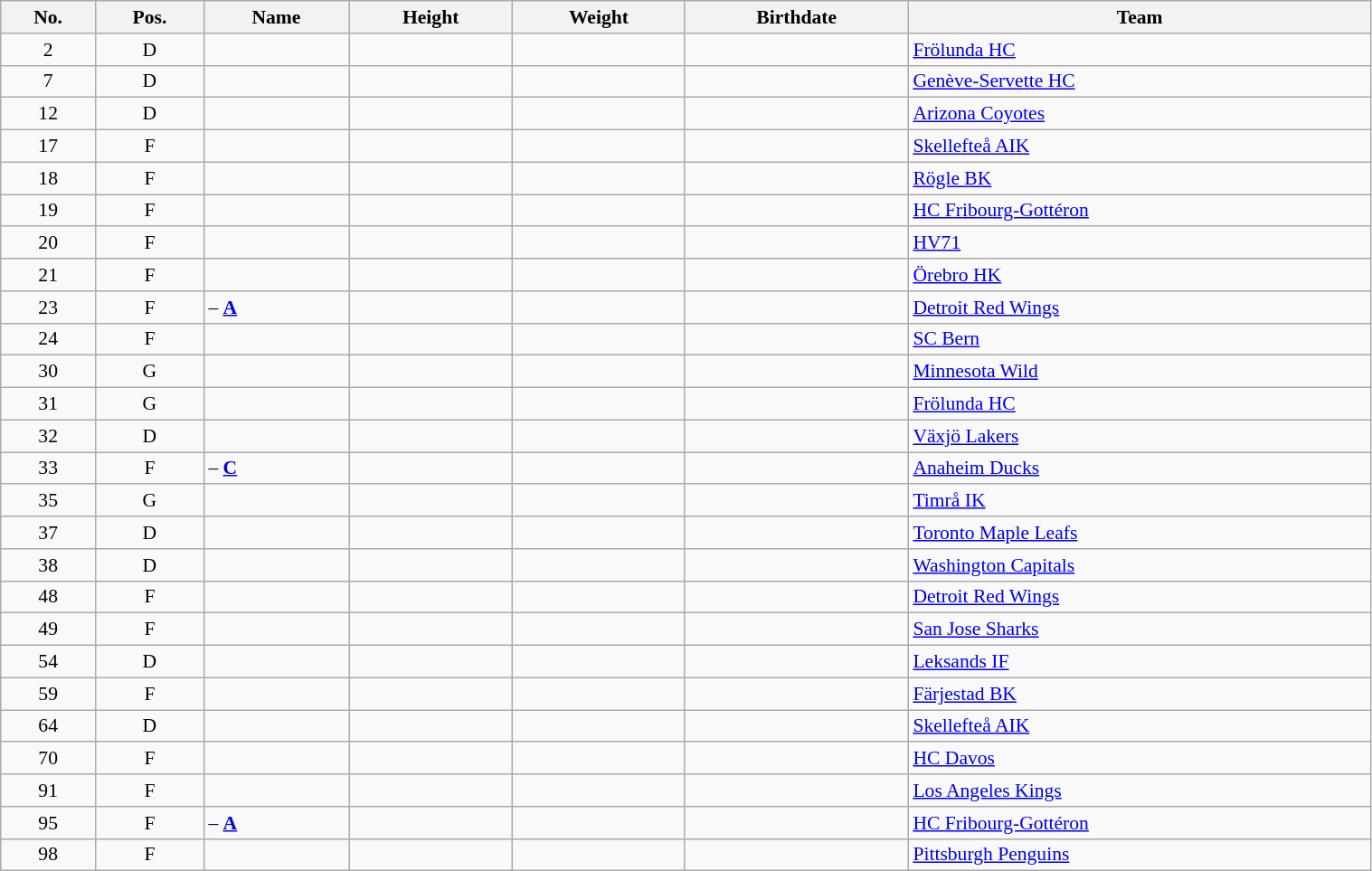<table width="80%" class="wikitable sortable" style="font-size: 90%; text-align: center;">
<tr>
<th>No.</th>
<th>Pos.</th>
<th>Name</th>
<th>Height</th>
<th>Weight</th>
<th>Birthdate</th>
<th>Team</th>
</tr>
<tr>
<td>2</td>
<td>D</td>
<td align=left></td>
<td></td>
<td></td>
<td></td>
<td style="text-align:left;"> <a href='#'>Frölunda HC</a></td>
</tr>
<tr>
<td>7</td>
<td>D</td>
<td align=left></td>
<td></td>
<td></td>
<td></td>
<td style="text-align:left;"> <a href='#'>Genève-Servette HC</a></td>
</tr>
<tr>
<td>12</td>
<td>D</td>
<td align=left></td>
<td></td>
<td></td>
<td></td>
<td style="text-align:left;"> <a href='#'>Arizona Coyotes</a></td>
</tr>
<tr>
<td>17</td>
<td>F</td>
<td align=left></td>
<td></td>
<td></td>
<td></td>
<td style="text-align:left;"> <a href='#'>Skellefteå AIK</a></td>
</tr>
<tr>
<td>18</td>
<td>F</td>
<td align=left></td>
<td></td>
<td></td>
<td></td>
<td style="text-align:left;"> <a href='#'>Rögle BK</a></td>
</tr>
<tr>
<td>19</td>
<td>F</td>
<td align=left></td>
<td></td>
<td></td>
<td></td>
<td style="text-align:left;"> <a href='#'>HC Fribourg-Gottéron</a></td>
</tr>
<tr>
<td>20</td>
<td>F</td>
<td align=left></td>
<td></td>
<td></td>
<td></td>
<td style="text-align:left;"> <a href='#'>HV71</a></td>
</tr>
<tr>
<td>21</td>
<td>F</td>
<td align=left></td>
<td></td>
<td></td>
<td></td>
<td style="text-align:left;"> <a href='#'>Örebro HK</a></td>
</tr>
<tr>
<td>23</td>
<td>F</td>
<td align=left> – <strong><a href='#'>A</a></strong></td>
<td></td>
<td></td>
<td></td>
<td style="text-align:left;"> <a href='#'>Detroit Red Wings</a></td>
</tr>
<tr>
<td>24</td>
<td>F</td>
<td align=left></td>
<td></td>
<td></td>
<td></td>
<td style="text-align:left;"> <a href='#'>SC Bern</a></td>
</tr>
<tr>
<td>30</td>
<td>G</td>
<td align=left></td>
<td></td>
<td></td>
<td></td>
<td style="text-align:left;"> <a href='#'>Minnesota Wild</a></td>
</tr>
<tr>
<td>31</td>
<td>G</td>
<td align=left></td>
<td></td>
<td></td>
<td></td>
<td style="text-align:left;"> <a href='#'>Frölunda HC</a></td>
</tr>
<tr>
<td>32</td>
<td>D</td>
<td align=left></td>
<td></td>
<td></td>
<td></td>
<td style="text-align:left;"> <a href='#'>Växjö Lakers</a></td>
</tr>
<tr>
<td>33</td>
<td>F</td>
<td align=left> – <strong><a href='#'>C</a></strong></td>
<td></td>
<td></td>
<td></td>
<td style="text-align:left;"> <a href='#'>Anaheim Ducks</a></td>
</tr>
<tr>
<td>35</td>
<td>G</td>
<td align=left></td>
<td></td>
<td></td>
<td></td>
<td style="text-align:left;"> <a href='#'>Timrå IK</a></td>
</tr>
<tr>
<td>37</td>
<td>D</td>
<td align=left></td>
<td></td>
<td></td>
<td></td>
<td style="text-align:left;"> <a href='#'>Toronto Maple Leafs</a></td>
</tr>
<tr>
<td>38</td>
<td>D</td>
<td align=left></td>
<td></td>
<td></td>
<td></td>
<td style="text-align:left;"> <a href='#'>Washington Capitals</a></td>
</tr>
<tr>
<td>48</td>
<td>F</td>
<td align=left></td>
<td></td>
<td></td>
<td></td>
<td style="text-align:left;"> <a href='#'>Detroit Red Wings</a></td>
</tr>
<tr>
<td>49</td>
<td>F</td>
<td align=left></td>
<td></td>
<td></td>
<td></td>
<td style="text-align:left;"> <a href='#'>San Jose Sharks</a></td>
</tr>
<tr>
<td>54</td>
<td>D</td>
<td align=left></td>
<td></td>
<td></td>
<td></td>
<td style="text-align:left;"> <a href='#'>Leksands IF</a></td>
</tr>
<tr>
<td>59</td>
<td>F</td>
<td align=left></td>
<td></td>
<td></td>
<td></td>
<td style="text-align:left;"> <a href='#'>Färjestad BK</a></td>
</tr>
<tr>
<td>64</td>
<td>D</td>
<td align=left></td>
<td></td>
<td></td>
<td></td>
<td style="text-align:left;"> <a href='#'>Skellefteå AIK</a></td>
</tr>
<tr>
<td>70</td>
<td>F</td>
<td align=left></td>
<td></td>
<td></td>
<td></td>
<td style="text-align:left;"> <a href='#'>HC Davos</a></td>
</tr>
<tr>
<td>91</td>
<td>F</td>
<td align=left></td>
<td></td>
<td></td>
<td></td>
<td style="text-align:left;"> <a href='#'>Los Angeles Kings</a></td>
</tr>
<tr>
<td>95</td>
<td>F</td>
<td align=left> – <strong><a href='#'>A</a></strong></td>
<td></td>
<td></td>
<td></td>
<td style="text-align:left;"> <a href='#'>HC Fribourg-Gottéron</a></td>
</tr>
<tr>
<td>98</td>
<td>F</td>
<td align=left></td>
<td></td>
<td></td>
<td></td>
<td style="text-align:left;"> <a href='#'>Pittsburgh Penguins</a></td>
</tr>
</table>
